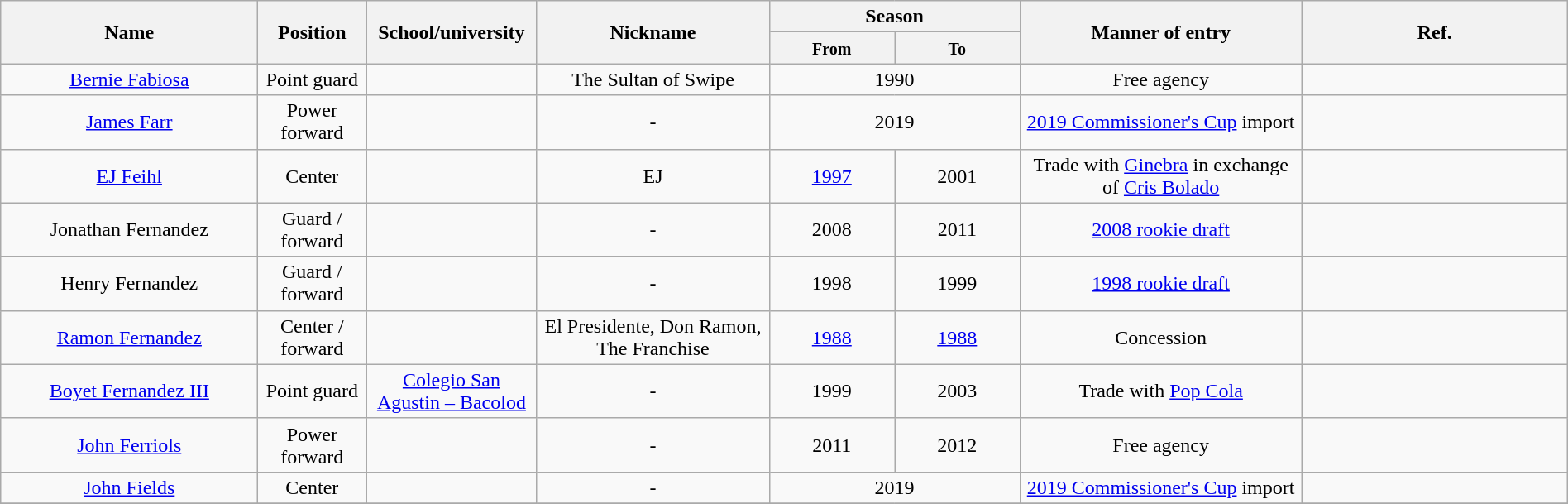<table class="wikitable sortable" style="text-align:center" width="100%">
<tr>
<th style="width:200px;" rowspan="2">Name</th>
<th style="width:80px;" rowspan="2">Position</th>
<th style="width:130px;" rowspan="2">School/university</th>
<th style="width:180px;" rowspan="2">Nickname</th>
<th style="width:130px; text-align:center;" colspan="2">Season</th>
<th style="width:220px; text-align:center;" rowspan="2">Manner of entry</th>
<th rowspan="2" class=unsortable>Ref.</th>
</tr>
<tr>
<th style="width:8%; text-align:center;"><small>From</small></th>
<th style="width:8%; text-align:center;"><small>To</small></th>
</tr>
<tr>
<td><a href='#'>Bernie Fabiosa</a></td>
<td>Point guard</td>
<td></td>
<td>The Sultan of Swipe</td>
<td colspan="2">1990</td>
<td>Free agency</td>
<td></td>
</tr>
<tr>
<td><a href='#'>James Farr</a></td>
<td>Power forward</td>
<td></td>
<td>-</td>
<td colspan="2">2019</td>
<td><a href='#'>2019 Commissioner's Cup</a> import</td>
<td></td>
</tr>
<tr>
<td><a href='#'>EJ Feihl</a></td>
<td>Center</td>
<td></td>
<td>EJ</td>
<td><a href='#'>1997</a></td>
<td>2001</td>
<td>Trade with <a href='#'>Ginebra</a> in exchange of <a href='#'>Cris Bolado</a></td>
<td></td>
</tr>
<tr>
<td>Jonathan Fernandez</td>
<td>Guard / forward</td>
<td></td>
<td>-</td>
<td>2008</td>
<td>2011</td>
<td><a href='#'>2008 rookie draft</a></td>
<td></td>
</tr>
<tr>
<td>Henry Fernandez</td>
<td>Guard / forward</td>
<td></td>
<td>-</td>
<td>1998</td>
<td>1999</td>
<td><a href='#'>1998 rookie draft</a></td>
<td></td>
</tr>
<tr>
<td><a href='#'>Ramon Fernandez</a></td>
<td>Center / forward</td>
<td></td>
<td>El Presidente, Don Ramon, The Franchise</td>
<td><a href='#'>1988</a></td>
<td><a href='#'>1988</a></td>
<td>Concession</td>
<td></td>
</tr>
<tr>
<td><a href='#'>Boyet Fernandez III</a></td>
<td>Point guard</td>
<td><a href='#'>Colegio San Agustin – Bacolod</a></td>
<td>-</td>
<td>1999</td>
<td>2003</td>
<td>Trade with <a href='#'>Pop Cola</a></td>
<td></td>
</tr>
<tr>
<td><a href='#'>John Ferriols</a></td>
<td>Power forward</td>
<td></td>
<td>-</td>
<td>2011</td>
<td>2012</td>
<td>Free agency</td>
<td></td>
</tr>
<tr>
<td><a href='#'>John Fields</a></td>
<td>Center</td>
<td></td>
<td>-</td>
<td colspan="2">2019</td>
<td><a href='#'>2019 Commissioner's Cup</a> import</td>
<td></td>
</tr>
<tr>
</tr>
</table>
